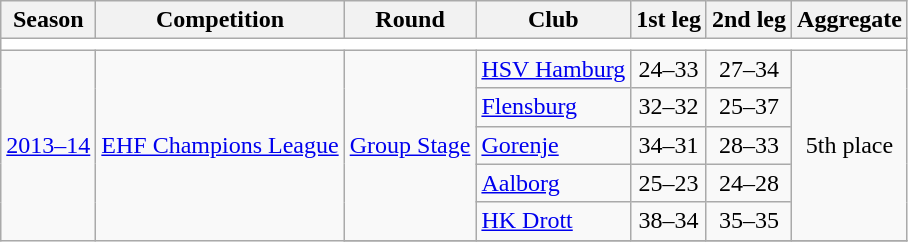<table class="wikitable">
<tr>
<th>Season</th>
<th>Competition</th>
<th>Round</th>
<th>Club</th>
<th>1st leg</th>
<th>2nd leg</th>
<th>Aggregate</th>
</tr>
<tr>
<td colspan="7" bgcolor=white></td>
</tr>
<tr>
<td rowspan="6"><a href='#'>2013–14</a></td>
<td rowspan="6"><a href='#'>EHF Champions League</a></td>
<td rowspan="5" style="text-align:center;"><a href='#'>Group Stage</a></td>
<td> <a href='#'>HSV Hamburg</a></td>
<td style="text-align:center;">24–33</td>
<td style="text-align:center;">27–34</td>
<td rowspan="5" style="text-align:center;">5th place</td>
</tr>
<tr>
<td> <a href='#'>Flensburg</a></td>
<td style="text-align:center;">32–32</td>
<td style="text-align:center;">25–37</td>
</tr>
<tr>
<td> <a href='#'>Gorenje</a></td>
<td style="text-align:center;">34–31</td>
<td style="text-align:center;">28–33</td>
</tr>
<tr>
<td> <a href='#'>Aalborg</a></td>
<td style="text-align:center;">25–23</td>
<td style="text-align:center;">24–28</td>
</tr>
<tr>
<td> <a href='#'>HK Drott</a></td>
<td style="text-align:center;">38–34</td>
<td style="text-align:center;">35–35</td>
</tr>
<tr>
</tr>
</table>
